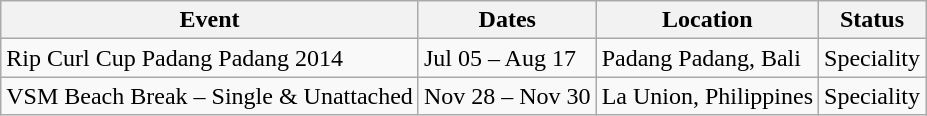<table class="wikitable">
<tr>
<th>Event</th>
<th>Dates</th>
<th>Location</th>
<th>Status</th>
</tr>
<tr>
<td>Rip Curl Cup Padang Padang 2014</td>
<td>Jul 05 – Aug 17</td>
<td>Padang Padang, Bali</td>
<td>Speciality</td>
</tr>
<tr>
<td>VSM Beach Break – Single & Unattached</td>
<td>Nov 28 – Nov 30</td>
<td>La Union, Philippines</td>
<td>Speciality</td>
</tr>
</table>
